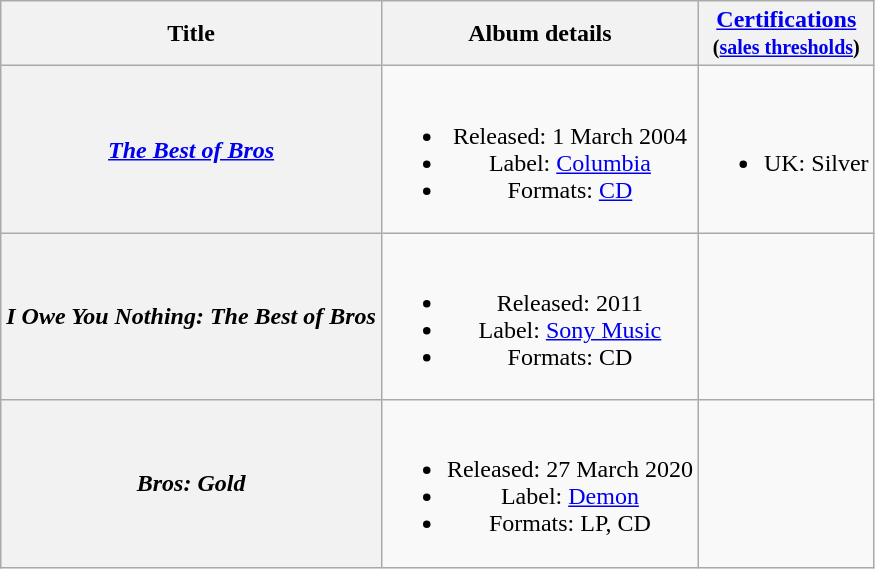<table class="wikitable plainrowheaders" style="text-align:center;">
<tr>
<th scope="col">Title</th>
<th scope="col">Album details</th>
<th scope="col"><a href='#'>Certifications</a><br><small>(<a href='#'>sales thresholds</a>)</small></th>
</tr>
<tr>
<th scope="row"><em><a href='#'>The Best of Bros</a></em></th>
<td><br><ul><li>Released: 1 March 2004</li><li>Label: <a href='#'>Columbia</a></li><li>Formats: <a href='#'>CD</a></li></ul></td>
<td><br><ul><li>UK: Silver</li></ul></td>
</tr>
<tr>
<th scope="row"><em>I Owe You Nothing: The Best of Bros</em></th>
<td><br><ul><li>Released: 2011</li><li>Label: <a href='#'>Sony Music</a></li><li>Formats: CD</li></ul></td>
<td></td>
</tr>
<tr>
<th scope="row"><em>Bros: Gold</em></th>
<td><br><ul><li>Released: 27 March 2020</li><li>Label: <a href='#'>Demon</a></li><li>Formats: LP, CD</li></ul></td>
<td></td>
</tr>
</table>
